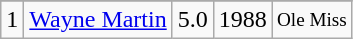<table class="wikitable">
<tr>
</tr>
<tr>
<td>1</td>
<td><a href='#'>Wayne Martin</a></td>
<td>5.0</td>
<td>1988</td>
<td style="font-size:80%;">Ole Miss</td>
</tr>
</table>
